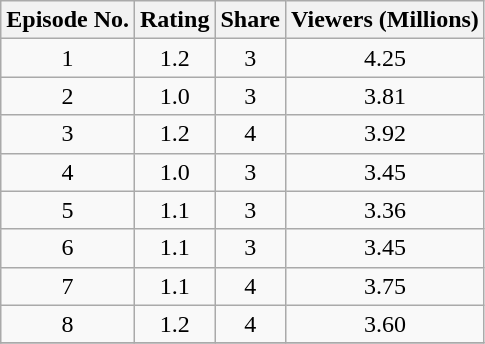<table class="wikitable" style="text-align: center">
<tr>
<th>Episode No.</th>
<th>Rating</th>
<th>Share</th>
<th>Viewers (Millions)</th>
</tr>
<tr>
<td>1</td>
<td>1.2</td>
<td>3</td>
<td>4.25</td>
</tr>
<tr>
<td>2</td>
<td>1.0</td>
<td>3</td>
<td>3.81</td>
</tr>
<tr>
<td>3</td>
<td>1.2</td>
<td>4</td>
<td>3.92</td>
</tr>
<tr>
<td>4</td>
<td>1.0</td>
<td>3</td>
<td>3.45</td>
</tr>
<tr>
<td>5</td>
<td>1.1</td>
<td>3</td>
<td>3.36</td>
</tr>
<tr>
<td>6</td>
<td>1.1</td>
<td>3</td>
<td>3.45</td>
</tr>
<tr>
<td>7</td>
<td>1.1</td>
<td>4</td>
<td>3.75</td>
</tr>
<tr>
<td>8</td>
<td>1.2</td>
<td>4</td>
<td>3.60</td>
</tr>
<tr>
</tr>
</table>
